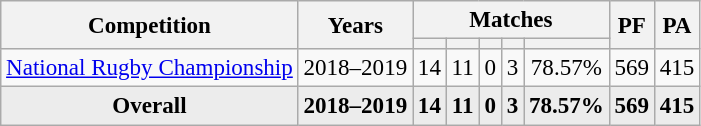<table class="wikitable" style="text-align:center; font-size: 96%">
<tr>
<th rowspan=2>Competition</th>
<th rowspan=2>Years</th>
<th colspan=5>Matches</th>
<th rowspan=2>PF</th>
<th rowspan=2>PA</th>
</tr>
<tr>
<th></th>
<th></th>
<th></th>
<th></th>
<th></th>
</tr>
<tr>
<td><a href='#'>National Rugby Championship</a></td>
<td>2018–2019</td>
<td>14</td>
<td>11</td>
<td>0</td>
<td>3</td>
<td>78.57%</td>
<td>569</td>
<td>415</td>
</tr>
<tr style="background:#ECECEC">
<td><strong>Overall</strong></td>
<td><strong>2018–2019</strong></td>
<td><strong>14</strong></td>
<td><strong>11</strong></td>
<td><strong>0</strong></td>
<td><strong>3</strong></td>
<td><strong>78.57%</strong></td>
<td><strong>569</strong></td>
<td><strong>415</strong></td>
</tr>
</table>
